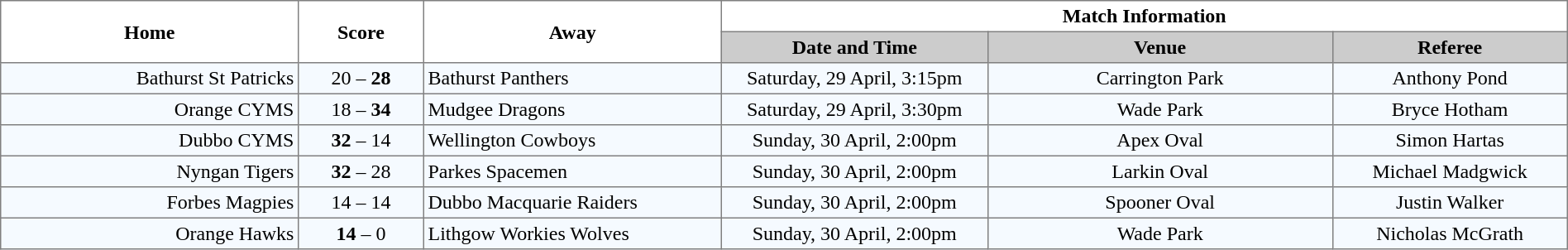<table border="1" cellpadding="3" cellspacing="0" width="100%" style="border-collapse:collapse;  text-align:center;">
<tr>
<th rowspan="2" width="19%">Home</th>
<th rowspan="2" width="8%">Score</th>
<th rowspan="2" width="19%">Away</th>
<th colspan="3">Match Information</th>
</tr>
<tr style="background:#CCCCCC">
<th width="17%">Date and Time</th>
<th width="22%">Venue</th>
<th width="50%">Referee</th>
</tr>
<tr style="text-align:center; background:#f5faff;">
<td align="right">Bathurst St Patricks </td>
<td>20 – <strong>28</strong></td>
<td align="left"> Bathurst Panthers</td>
<td>Saturday, 29 April, 3:15pm</td>
<td>Carrington Park</td>
<td>Anthony Pond</td>
</tr>
<tr style="text-align:center; background:#f5faff;">
<td align="right">Orange CYMS </td>
<td>18 – <strong>34</strong></td>
<td align="left"> Mudgee Dragons</td>
<td>Saturday, 29 April, 3:30pm</td>
<td>Wade Park</td>
<td>Bryce Hotham</td>
</tr>
<tr style="text-align:center; background:#f5faff;">
<td align="right">Dubbo CYMS </td>
<td><strong>32</strong> – 14</td>
<td align="left"> Wellington Cowboys</td>
<td>Sunday, 30 April, 2:00pm</td>
<td>Apex Oval</td>
<td>Simon Hartas</td>
</tr>
<tr style="text-align:center; background:#f5faff;">
<td align="right">Nyngan Tigers </td>
<td><strong>32</strong> – 28</td>
<td align="left"> Parkes Spacemen</td>
<td>Sunday, 30 April, 2:00pm</td>
<td>Larkin Oval</td>
<td>Michael Madgwick</td>
</tr>
<tr style="text-align:center; background:#f5faff;">
<td align="right">Forbes Magpies </td>
<td>14 – 14</td>
<td align="left"> Dubbo Macquarie Raiders</td>
<td>Sunday, 30 April, 2:00pm</td>
<td>Spooner Oval</td>
<td>Justin Walker</td>
</tr>
<tr style="text-align:center; background:#f5faff;">
<td align="right">Orange Hawks </td>
<td><strong>14</strong> – 0</td>
<td align="left"> Lithgow Workies Wolves</td>
<td>Sunday, 30 April, 2:00pm</td>
<td>Wade Park</td>
<td>Nicholas McGrath</td>
</tr>
</table>
